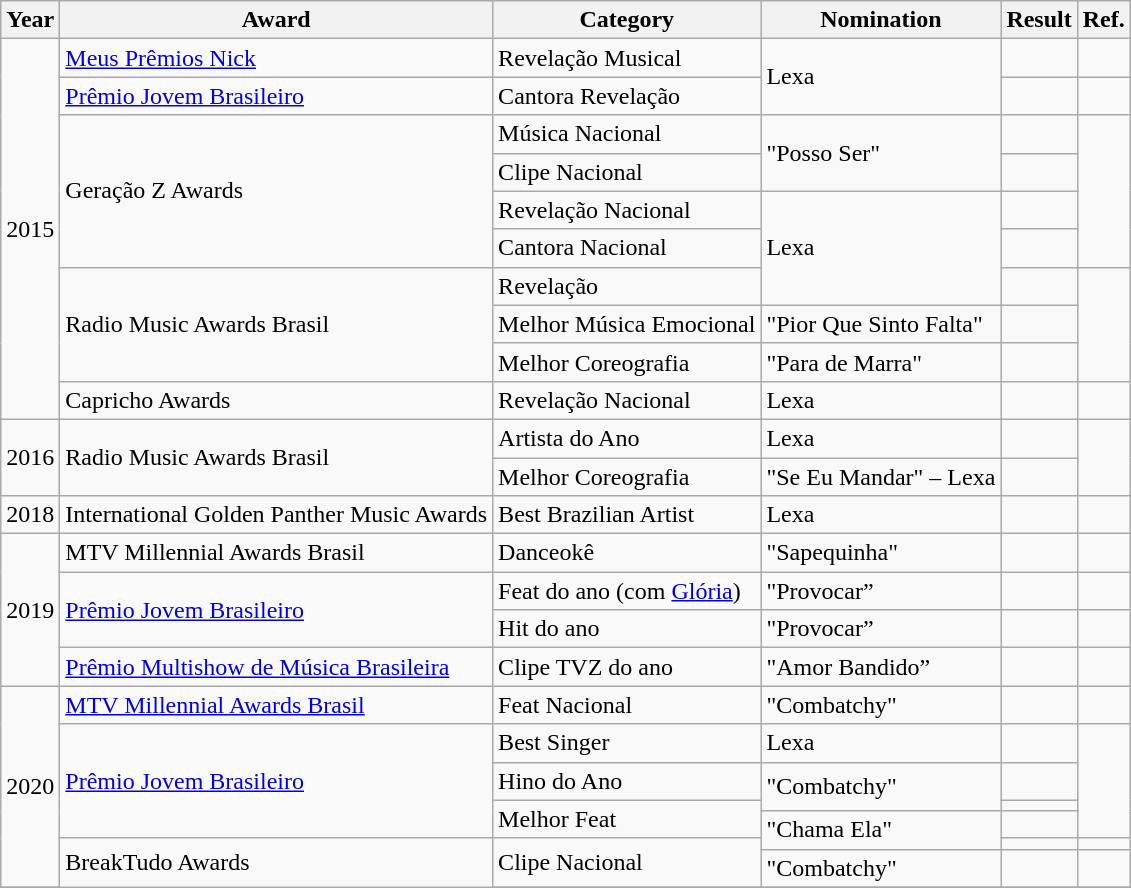<table class="wikitable">
<tr>
<th>Year</th>
<th>Award</th>
<th>Category</th>
<th>Nomination</th>
<th>Result</th>
<th>Ref.</th>
</tr>
<tr>
<td rowspan="10">2015</td>
<td><a href='#'>Meus Prêmios Nick</a></td>
<td>Revelação Musical</td>
<td rowspan="2">Lexa</td>
<td></td>
<td></td>
</tr>
<tr>
<td><a href='#'>Prêmio Jovem Brasileiro</a></td>
<td>Cantora Revelação</td>
<td></td>
<td></td>
</tr>
<tr>
<td rowspan="4">Geração Z Awards</td>
<td>Música Nacional</td>
<td rowspan="2">"Posso Ser"</td>
<td></td>
<td rowspan="4"></td>
</tr>
<tr>
<td>Clipe Nacional</td>
<td></td>
</tr>
<tr>
<td>Revelação Nacional</td>
<td rowspan="3">Lexa</td>
<td></td>
</tr>
<tr>
<td>Cantora Nacional</td>
<td></td>
</tr>
<tr>
<td rowspan="3">Radio Music Awards Brasil</td>
<td>Revelação</td>
<td></td>
<td rowspan="3"></td>
</tr>
<tr>
<td>Melhor Música Emocional</td>
<td>"Pior Que Sinto Falta"</td>
<td></td>
</tr>
<tr>
<td>Melhor Coreografia</td>
<td>"Para de Marra"</td>
<td></td>
</tr>
<tr>
<td>Capricho Awards</td>
<td>Revelação Nacional</td>
<td>Lexa</td>
<td></td>
<td></td>
</tr>
<tr>
<td rowspan="2">2016</td>
<td rowspan="2">Radio Music Awards Brasil</td>
<td>Artista do Ano</td>
<td>Lexa</td>
<td></td>
<td rowspan="2"></td>
</tr>
<tr>
<td>Melhor Coreografia</td>
<td>"Se Eu Mandar" – Lexa</td>
<td></td>
</tr>
<tr>
<td>2018</td>
<td>International Golden Panther Music Awards</td>
<td>Best Brazilian Artist</td>
<td>Lexa</td>
<td></td>
<td></td>
</tr>
<tr>
<td rowspan="4">2019</td>
<td>MTV Millennial Awards Brasil</td>
<td>Danceokê</td>
<td>"Sapequinha"</td>
<td></td>
<td></td>
</tr>
<tr>
<td rowspan="2"><a href='#'>Prêmio Jovem Brasileiro</a></td>
<td>Feat do ano (com <a href='#'>Glória</a>)</td>
<td>"Provocar”</td>
<td></td>
<td></td>
</tr>
<tr>
<td>Hit do ano</td>
<td>"Provocar”</td>
<td></td>
<td></td>
</tr>
<tr>
<td><a href='#'>Prêmio Multishow de Música Brasileira</a></td>
<td>Clipe TVZ do ano</td>
<td>"Amor Bandido”</td>
<td></td>
<td></td>
</tr>
<tr>
<td rowspan="7">2020</td>
<td><a href='#'>MTV Millennial Awards Brasil</a></td>
<td>Feat Nacional</td>
<td>"Combatchy"</td>
<td></td>
<td></td>
</tr>
<tr>
<td rowspan="4"><a href='#'>Prêmio Jovem Brasileiro</a></td>
<td>Best Singer</td>
<td>Lexa</td>
<td></td>
<td rowspan="4"></td>
</tr>
<tr>
<td>Hino do Ano</td>
<td rowspan="2">"Combatchy"</td>
<td></td>
</tr>
<tr>
<td rowspan="2">Melhor Feat</td>
<td></td>
</tr>
<tr>
<td rowspan="2">"Chama Ela"</td>
<td></td>
</tr>
<tr>
<td rowspan="4">BreakTudo Awards</td>
<td rowspan="2">Clipe Nacional</td>
<td></td>
<td></td>
</tr>
<tr>
<td>"Combatchy"</td>
<td></td>
<td></td>
</tr>
<tr>
</tr>
</table>
